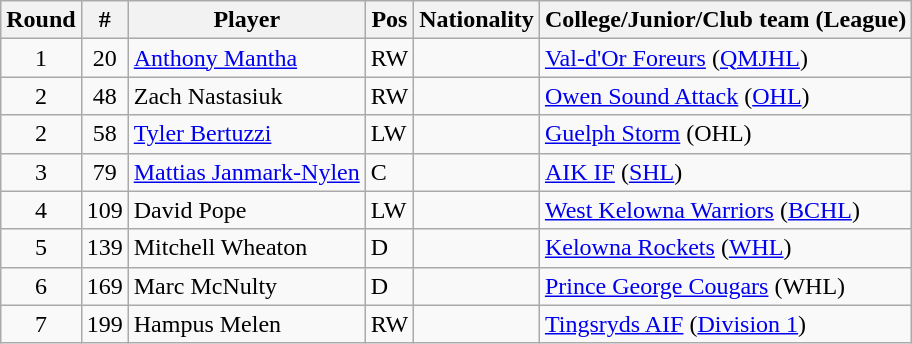<table class="wikitable">
<tr>
<th>Round</th>
<th>#</th>
<th>Player</th>
<th>Pos</th>
<th>Nationality</th>
<th>College/Junior/Club team (League)</th>
</tr>
<tr>
<td style="text-align:center">1</td>
<td style="text-align:center">20</td>
<td><a href='#'>Anthony Mantha</a></td>
<td>RW</td>
<td></td>
<td><a href='#'>Val-d'Or Foreurs</a> (<a href='#'>QMJHL</a>)</td>
</tr>
<tr>
<td style="text-align:center">2</td>
<td style="text-align:center">48</td>
<td>Zach Nastasiuk</td>
<td>RW</td>
<td></td>
<td><a href='#'>Owen Sound Attack</a> (<a href='#'>OHL</a>)</td>
</tr>
<tr>
<td style="text-align:center">2</td>
<td style="text-align:center">58</td>
<td><a href='#'>Tyler Bertuzzi</a></td>
<td>LW</td>
<td></td>
<td><a href='#'>Guelph Storm</a> (OHL)</td>
</tr>
<tr>
<td style="text-align:center">3</td>
<td style="text-align:center">79</td>
<td><a href='#'>Mattias Janmark-Nylen</a></td>
<td>C</td>
<td></td>
<td><a href='#'>AIK IF</a> (<a href='#'>SHL</a>)</td>
</tr>
<tr>
<td style="text-align:center">4</td>
<td style="text-align:center">109</td>
<td>David Pope</td>
<td>LW</td>
<td></td>
<td><a href='#'>West Kelowna Warriors</a> (<a href='#'>BCHL</a>)</td>
</tr>
<tr>
<td style="text-align:center">5</td>
<td style="text-align:center">139</td>
<td>Mitchell Wheaton</td>
<td>D</td>
<td></td>
<td><a href='#'>Kelowna Rockets</a> (<a href='#'>WHL</a>)</td>
</tr>
<tr>
<td style="text-align:center">6</td>
<td style="text-align:center">169</td>
<td>Marc McNulty</td>
<td>D</td>
<td></td>
<td><a href='#'>Prince George Cougars</a> (WHL)</td>
</tr>
<tr>
<td style="text-align:center">7</td>
<td style="text-align:center">199</td>
<td>Hampus Melen</td>
<td>RW</td>
<td></td>
<td><a href='#'>Tingsryds AIF</a> (<a href='#'>Division 1</a>)</td>
</tr>
</table>
